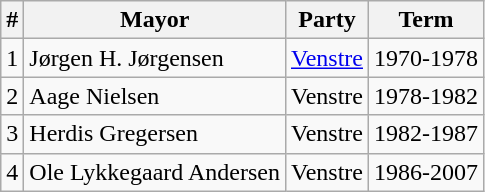<table class="wikitable">
<tr>
<th>#</th>
<th>Mayor</th>
<th>Party</th>
<th>Term</th>
</tr>
<tr>
<td>1</td>
<td>Jørgen H. Jørgensen</td>
<td> <a href='#'>Venstre</a></td>
<td>1970-1978</td>
</tr>
<tr>
<td>2</td>
<td>Aage Nielsen</td>
<td> Venstre</td>
<td>1978-1982</td>
</tr>
<tr>
<td>3</td>
<td>Herdis Gregersen</td>
<td> Venstre</td>
<td>1982-1987</td>
</tr>
<tr>
<td>4</td>
<td>Ole Lykkegaard Andersen</td>
<td> Venstre</td>
<td>1986-2007</td>
</tr>
</table>
